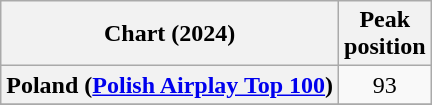<table class="wikitable sortable plainrowheaders" style="text-align:center">
<tr>
<th scope="col">Chart (2024)</th>
<th scope="col">Peak<br>position</th>
</tr>
<tr>
<th scope="row">Poland (<a href='#'>Polish Airplay Top 100</a>)</th>
<td>93</td>
</tr>
<tr>
</tr>
</table>
